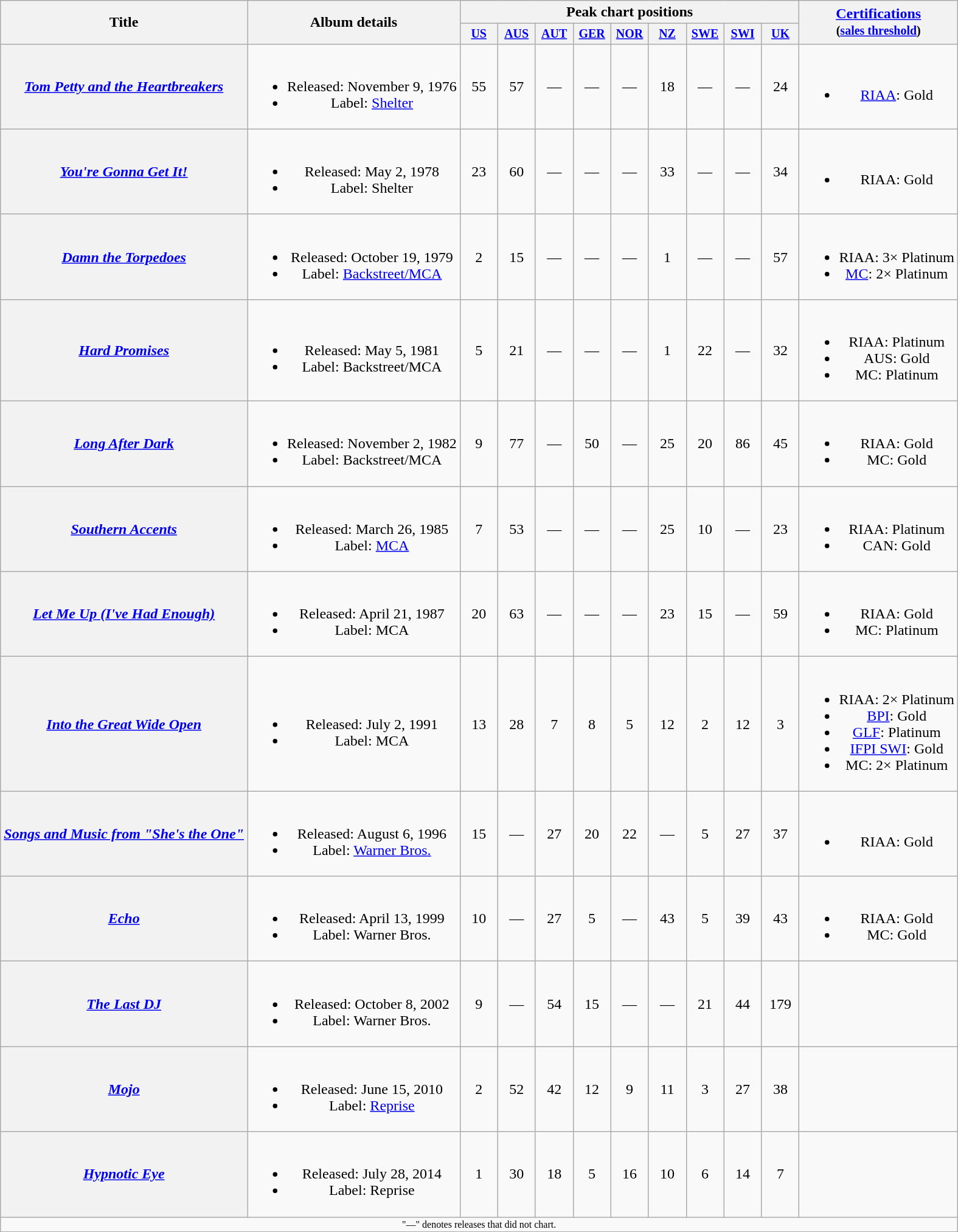<table class="wikitable plainrowheaders" style="text-align:center;">
<tr>
<th scope="col" rowspan="2">Title</th>
<th scope="col" rowspan="2">Album details</th>
<th scope="col" colspan="9">Peak chart positions</th>
<th scope="col" rowspan="2"><a href='#'>Certifications</a><br><small>(<a href='#'>sales threshold</a>)</small></th>
</tr>
<tr style="font-size:smaller;">
<th style="width:35px;"><a href='#'>US</a><br></th>
<th style="width:35px;"><a href='#'>AUS</a><br></th>
<th style="width:35px;"><a href='#'>AUT</a><br></th>
<th style="width:35px;"><a href='#'>GER</a><br></th>
<th style="width:35px;"><a href='#'>NOR</a><br></th>
<th style="width:35px;"><a href='#'>NZ</a><br></th>
<th style="width:35px;"><a href='#'>SWE</a><br></th>
<th style="width:35px;"><a href='#'>SWI</a><br></th>
<th style="width:35px;"><a href='#'>UK</a><br></th>
</tr>
<tr>
<th scope="row"><em><a href='#'>Tom Petty and the Heartbreakers</a></em></th>
<td><br><ul><li>Released: November 9, 1976</li><li>Label: <a href='#'>Shelter</a></li></ul></td>
<td>55</td>
<td>57</td>
<td>—</td>
<td>—</td>
<td>—</td>
<td>18</td>
<td>—</td>
<td>—</td>
<td>24</td>
<td><br><ul><li><a href='#'>RIAA</a>: Gold</li></ul></td>
</tr>
<tr>
<th scope="row"><em><a href='#'>You're Gonna Get It!</a></em></th>
<td><br><ul><li>Released: May 2, 1978</li><li>Label: Shelter</li></ul></td>
<td>23</td>
<td>60</td>
<td>—</td>
<td>—</td>
<td>—</td>
<td>33</td>
<td>—</td>
<td>—</td>
<td>34</td>
<td><br><ul><li>RIAA: Gold</li></ul></td>
</tr>
<tr>
<th scope="row"><em><a href='#'>Damn the Torpedoes</a></em></th>
<td><br><ul><li>Released: October 19, 1979</li><li>Label: <a href='#'>Backstreet/MCA</a></li></ul></td>
<td>2</td>
<td>15</td>
<td>—</td>
<td>—</td>
<td>—</td>
<td>1</td>
<td>—</td>
<td>—</td>
<td>57</td>
<td><br><ul><li>RIAA: 3× Platinum</li><li><a href='#'>MC</a>: 2× Platinum</li></ul></td>
</tr>
<tr>
<th scope="row"><em><a href='#'>Hard Promises</a></em></th>
<td><br><ul><li>Released: May 5, 1981</li><li>Label: Backstreet/MCA</li></ul></td>
<td>5</td>
<td>21</td>
<td>—</td>
<td>—</td>
<td>—</td>
<td>1</td>
<td>22</td>
<td>—</td>
<td>32</td>
<td><br><ul><li>RIAA: Platinum</li><li>AUS: Gold</li><li>MC: Platinum</li></ul></td>
</tr>
<tr>
<th scope="row"><em><a href='#'>Long After Dark</a></em></th>
<td><br><ul><li>Released: November 2, 1982</li><li>Label: Backstreet/MCA</li></ul></td>
<td>9</td>
<td>77</td>
<td>—</td>
<td>50</td>
<td>—</td>
<td>25</td>
<td>20</td>
<td>86</td>
<td>45</td>
<td><br><ul><li>RIAA: Gold</li><li>MC: Gold</li></ul></td>
</tr>
<tr>
<th scope="row"><em><a href='#'>Southern Accents</a></em></th>
<td><br><ul><li>Released: March 26, 1985</li><li>Label: <a href='#'>MCA</a></li></ul></td>
<td>7</td>
<td>53</td>
<td>—</td>
<td>—</td>
<td>—</td>
<td>25</td>
<td>10</td>
<td>—</td>
<td>23</td>
<td><br><ul><li>RIAA: Platinum</li><li>CAN: Gold</li></ul></td>
</tr>
<tr>
<th scope="row"><em><a href='#'>Let Me Up (I've Had Enough)</a></em></th>
<td><br><ul><li>Released: April 21, 1987</li><li>Label: MCA</li></ul></td>
<td>20</td>
<td>63</td>
<td>—</td>
<td>—</td>
<td>—</td>
<td>23</td>
<td>15</td>
<td>—</td>
<td>59</td>
<td><br><ul><li>RIAA: Gold</li><li>MC: Platinum</li></ul></td>
</tr>
<tr>
<th scope="row"><em><a href='#'>Into the Great Wide Open</a></em></th>
<td><br><ul><li>Released: July 2, 1991</li><li>Label: MCA</li></ul></td>
<td>13</td>
<td>28</td>
<td>7</td>
<td>8</td>
<td>5</td>
<td>12</td>
<td>2</td>
<td>12</td>
<td>3</td>
<td><br><ul><li>RIAA: 2× Platinum</li><li><a href='#'>BPI</a>: Gold</li><li><a href='#'>GLF</a>: Platinum</li><li><a href='#'>IFPI SWI</a>: Gold</li><li>MC: 2× Platinum</li></ul></td>
</tr>
<tr>
<th scope="row"><em><a href='#'>Songs and Music from "She's the One"</a></em></th>
<td><br><ul><li>Released: August 6, 1996</li><li>Label: <a href='#'>Warner Bros.</a></li></ul></td>
<td>15</td>
<td>—</td>
<td>27</td>
<td>20</td>
<td>22</td>
<td>—</td>
<td>5</td>
<td>27</td>
<td>37</td>
<td><br><ul><li>RIAA: Gold</li></ul></td>
</tr>
<tr>
<th scope="row"><em><a href='#'>Echo</a></em></th>
<td><br><ul><li>Released: April 13, 1999</li><li>Label: Warner Bros.</li></ul></td>
<td>10</td>
<td>—</td>
<td>27</td>
<td>5</td>
<td>—</td>
<td>43</td>
<td>5</td>
<td>39</td>
<td>43</td>
<td><br><ul><li>RIAA: Gold</li><li>MC: Gold</li></ul></td>
</tr>
<tr>
<th scope="row"><em><a href='#'>The Last DJ</a></em></th>
<td><br><ul><li>Released: October 8, 2002</li><li>Label: Warner Bros.</li></ul></td>
<td>9</td>
<td>—</td>
<td>54</td>
<td>15</td>
<td>—</td>
<td>—</td>
<td>21</td>
<td>44</td>
<td>179</td>
<td></td>
</tr>
<tr>
<th scope="row"><em><a href='#'>Mojo</a></em></th>
<td><br><ul><li>Released: June 15, 2010</li><li>Label: <a href='#'>Reprise</a></li></ul></td>
<td>2</td>
<td>52</td>
<td>42</td>
<td>12</td>
<td>9</td>
<td>11</td>
<td>3</td>
<td>27</td>
<td>38</td>
<td></td>
</tr>
<tr>
<th scope="row"><em><a href='#'>Hypnotic Eye</a></em></th>
<td><br><ul><li>Released: July 28, 2014</li><li>Label: Reprise</li></ul></td>
<td>1</td>
<td>30</td>
<td>18</td>
<td>5</td>
<td>16</td>
<td>10</td>
<td>6</td>
<td>14</td>
<td>7</td>
<td></td>
</tr>
<tr>
<td colspan="20" style="font-size:8pt">"—" denotes releases that did not chart.</td>
</tr>
</table>
